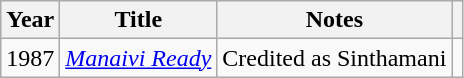<table class="wikitable">
<tr>
<th>Year</th>
<th>Title</th>
<th>Notes</th>
<th></th>
</tr>
<tr>
<td>1987</td>
<td><em><a href='#'>Manaivi Ready</a></em></td>
<td>Credited as Sinthamani</td>
<td></td>
</tr>
</table>
